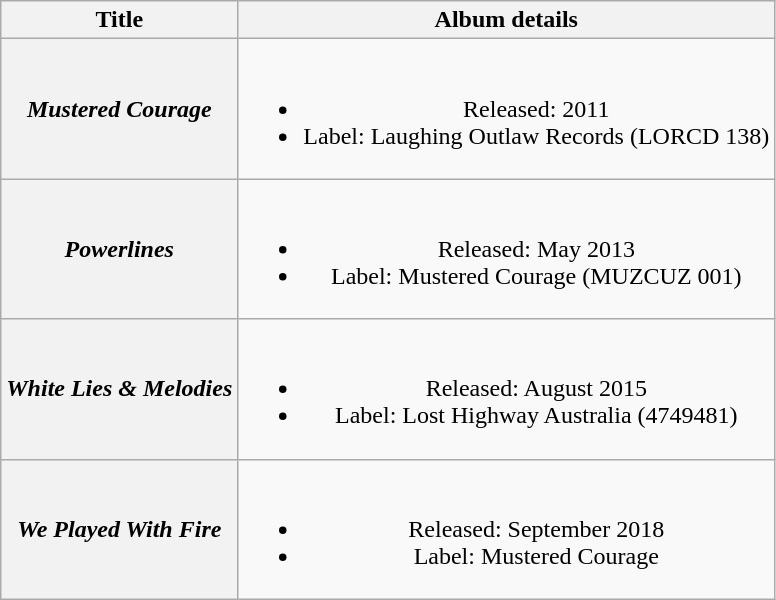<table class="wikitable plainrowheaders" style="text-align:center;" border="1">
<tr>
<th scope="col">Title</th>
<th scope="col">Album details</th>
</tr>
<tr>
<th scope="row"><em>Mustered Courage</em></th>
<td><br><ul><li>Released: 2011</li><li>Label: Laughing Outlaw Records (LORCD 138)</li></ul></td>
</tr>
<tr>
<th scope="row"><em>Powerlines</em></th>
<td><br><ul><li>Released: May 2013</li><li>Label: Mustered Courage (MUZCUZ 001)</li></ul></td>
</tr>
<tr>
<th scope="row"><em>White Lies & Melodies</em></th>
<td><br><ul><li>Released: August 2015</li><li>Label: Lost Highway Australia (4749481)</li></ul></td>
</tr>
<tr>
<th scope="row"><em>We Played With Fire</em></th>
<td><br><ul><li>Released: September 2018</li><li>Label: Mustered Courage</li></ul></td>
</tr>
</table>
